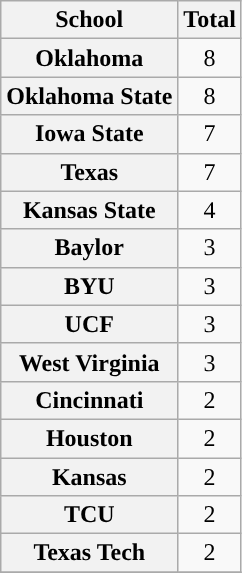<table class=wikitable style="text-align:center">
<tr>
<th>School</th>
<th>Total</th>
</tr>
<tr>
<th>Oklahoma</th>
<td>8</td>
</tr>
<tr>
<th>Oklahoma State</th>
<td>8</td>
</tr>
<tr>
<th>Iowa State</th>
<td>7</td>
</tr>
<tr>
<th>Texas</th>
<td>7</td>
</tr>
<tr>
<th>Kansas State</th>
<td>4</td>
</tr>
<tr>
<th>Baylor</th>
<td>3</td>
</tr>
<tr>
<th>BYU</th>
<td>3</td>
</tr>
<tr>
<th>UCF</th>
<td>3</td>
</tr>
<tr>
<th>West Virginia</th>
<td>3</td>
</tr>
<tr>
<th>Cincinnati</th>
<td>2</td>
</tr>
<tr>
<th>Houston</th>
<td>2</td>
</tr>
<tr>
<th>Kansas</th>
<td>2</td>
</tr>
<tr>
<th>TCU</th>
<td>2</td>
</tr>
<tr>
<th>Texas Tech</th>
<td>2</td>
</tr>
<tr>
</tr>
</table>
